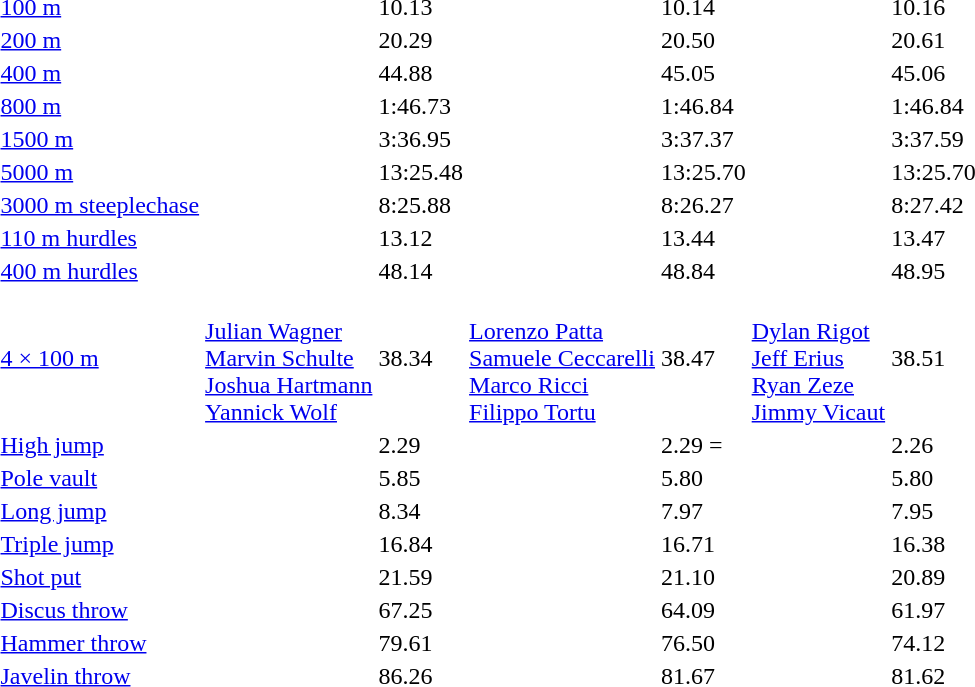<table>
<tr>
<td><a href='#'>100 m</a></td>
<td></td>
<td>10.13</td>
<td></td>
<td>10.14</td>
<td></td>
<td>10.16</td>
</tr>
<tr>
<td><a href='#'>200 m</a></td>
<td></td>
<td>20.29</td>
<td></td>
<td>20.50</td>
<td></td>
<td>20.61</td>
</tr>
<tr>
<td><a href='#'>400 m</a></td>
<td></td>
<td>44.88 </td>
<td></td>
<td>45.05 </td>
<td></td>
<td>45.06 </td>
</tr>
<tr>
<td><a href='#'>800 m</a></td>
<td></td>
<td>1:46.73 </td>
<td></td>
<td>1:46.84</td>
<td></td>
<td>1:46.84 </td>
</tr>
<tr>
<td><a href='#'>1500 m</a></td>
<td></td>
<td>3:36.95 </td>
<td></td>
<td>3:37.37</td>
<td></td>
<td>3:37.59</td>
</tr>
<tr>
<td><a href='#'>5000 m</a></td>
<td></td>
<td>13:25.48</td>
<td></td>
<td>13:25.70 </td>
<td></td>
<td>13:25.70 </td>
</tr>
<tr>
<td><a href='#'>3000 m steeplechase</a></td>
<td></td>
<td>8:25.88</td>
<td></td>
<td>8:26.27</td>
<td></td>
<td>8:27.42</td>
</tr>
<tr>
<td><a href='#'>110 m hurdles</a></td>
<td></td>
<td>13.12 </td>
<td></td>
<td>13.44</td>
<td></td>
<td>13.47</td>
</tr>
<tr>
<td><a href='#'>400 m hurdles</a></td>
<td></td>
<td>48.14 </td>
<td></td>
<td>48.84 </td>
<td></td>
<td>48.95</td>
</tr>
<tr>
<td><a href='#'>4 × 100 m</a></td>
<td><br><a href='#'>Julian Wagner</a><br><a href='#'>Marvin Schulte</a><br><a href='#'>Joshua Hartmann</a><br><a href='#'>Yannick Wolf</a></td>
<td>38.34 </td>
<td><br><a href='#'>Lorenzo Patta</a><br><a href='#'>Samuele Ceccarelli</a><br><a href='#'>Marco Ricci</a><br><a href='#'>Filippo Tortu</a></td>
<td>38.47 </td>
<td><br><a href='#'>Dylan Rigot</a><br><a href='#'>Jeff Erius</a><br><a href='#'>Ryan Zeze</a><br><a href='#'>Jimmy Vicaut</a></td>
<td>38.51 </td>
</tr>
<tr>
<td><a href='#'>High jump</a></td>
<td></td>
<td>2.29 </td>
<td></td>
<td>2.29 =</td>
<td></td>
<td>2.26</td>
</tr>
<tr>
<td><a href='#'>Pole vault</a></td>
<td></td>
<td>5.85</td>
<td></td>
<td>5.80</td>
<td></td>
<td>5.80</td>
</tr>
<tr>
<td><a href='#'>Long jump</a></td>
<td></td>
<td>8.34 </td>
<td></td>
<td>7.97</td>
<td></td>
<td>7.95</td>
</tr>
<tr>
<td><a href='#'>Triple jump</a></td>
<td></td>
<td>16.84</td>
<td></td>
<td>16.71 </td>
<td></td>
<td>16.38</td>
</tr>
<tr>
<td><a href='#'>Shot put</a></td>
<td></td>
<td>21.59</td>
<td></td>
<td>21.10 </td>
<td></td>
<td>20.89</td>
</tr>
<tr>
<td><a href='#'>Discus throw</a></td>
<td></td>
<td>67.25</td>
<td></td>
<td>64.09</td>
<td></td>
<td>61.97</td>
</tr>
<tr>
<td><a href='#'>Hammer throw</a></td>
<td></td>
<td>79.61</td>
<td></td>
<td>76.50</td>
<td></td>
<td>74.12</td>
</tr>
<tr>
<td><a href='#'>Javelin throw</a></td>
<td></td>
<td>86.26</td>
<td></td>
<td>81.67</td>
<td></td>
<td>81.62 </td>
</tr>
</table>
